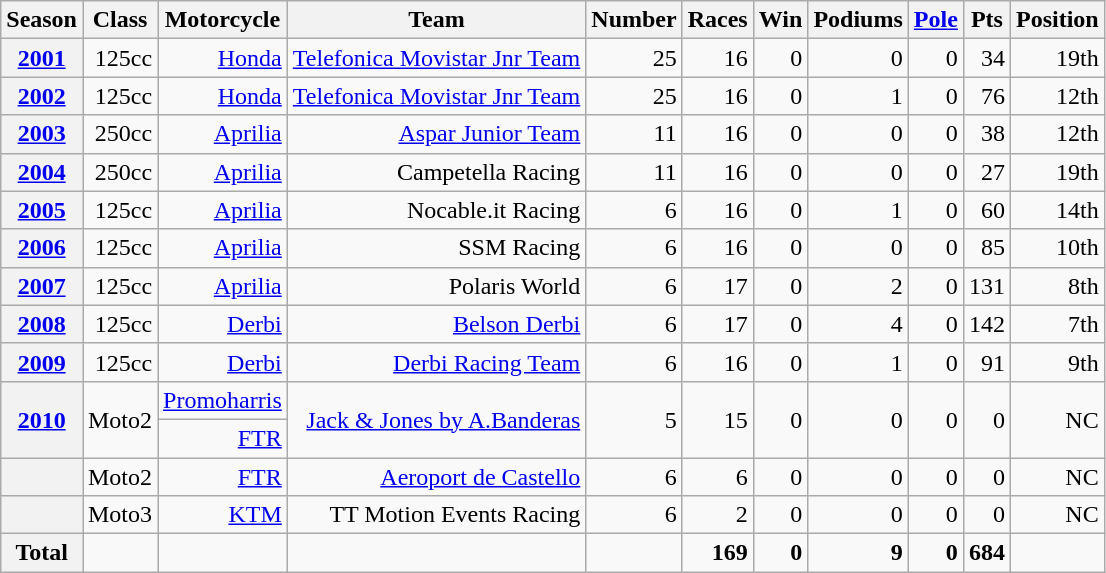<table class="wikitable">
<tr>
<th>Season</th>
<th>Class</th>
<th>Motorcycle</th>
<th>Team</th>
<th>Number</th>
<th>Races</th>
<th>Win</th>
<th>Podiums</th>
<th><a href='#'>Pole</a></th>
<th>Pts</th>
<th>Position</th>
</tr>
<tr align="right">
<th><a href='#'>2001</a></th>
<td>125cc</td>
<td><a href='#'>Honda</a></td>
<td><a href='#'>Telefonica Movistar Jnr Team</a></td>
<td>25</td>
<td>16</td>
<td>0</td>
<td>0</td>
<td>0</td>
<td>34</td>
<td>19th</td>
</tr>
<tr align="right">
<th><a href='#'>2002</a></th>
<td>125cc</td>
<td><a href='#'>Honda</a></td>
<td><a href='#'>Telefonica Movistar Jnr Team</a></td>
<td>25</td>
<td>16</td>
<td>0</td>
<td>1</td>
<td>0</td>
<td>76</td>
<td>12th</td>
</tr>
<tr align="right">
<th><a href='#'>2003</a></th>
<td>250cc</td>
<td><a href='#'>Aprilia</a></td>
<td><a href='#'>Aspar Junior Team</a></td>
<td>11</td>
<td>16</td>
<td>0</td>
<td>0</td>
<td>0</td>
<td>38</td>
<td>12th</td>
</tr>
<tr align="right">
<th><a href='#'>2004</a></th>
<td>250cc</td>
<td><a href='#'>Aprilia</a></td>
<td>Campetella Racing</td>
<td>11</td>
<td>16</td>
<td>0</td>
<td>0</td>
<td>0</td>
<td>27</td>
<td>19th</td>
</tr>
<tr align="right">
<th><a href='#'>2005</a></th>
<td>125cc</td>
<td><a href='#'>Aprilia</a></td>
<td>Nocable.it Racing</td>
<td>6</td>
<td>16</td>
<td>0</td>
<td>1</td>
<td>0</td>
<td>60</td>
<td>14th</td>
</tr>
<tr align="right">
<th><a href='#'>2006</a></th>
<td>125cc</td>
<td><a href='#'>Aprilia</a></td>
<td>SSM Racing</td>
<td>6</td>
<td>16</td>
<td>0</td>
<td>0</td>
<td>0</td>
<td>85</td>
<td>10th</td>
</tr>
<tr align="right">
<th><a href='#'>2007</a></th>
<td>125cc</td>
<td><a href='#'>Aprilia</a></td>
<td>Polaris World</td>
<td>6</td>
<td>17</td>
<td>0</td>
<td>2</td>
<td>0</td>
<td>131</td>
<td>8th</td>
</tr>
<tr align="right">
<th><a href='#'>2008</a></th>
<td>125cc</td>
<td><a href='#'>Derbi</a></td>
<td><a href='#'>Belson Derbi</a></td>
<td>6</td>
<td>17</td>
<td>0</td>
<td>4</td>
<td>0</td>
<td>142</td>
<td>7th</td>
</tr>
<tr align="right">
<th><a href='#'>2009</a></th>
<td>125cc</td>
<td><a href='#'>Derbi</a></td>
<td><a href='#'>Derbi Racing Team</a></td>
<td>6</td>
<td>16</td>
<td>0</td>
<td>1</td>
<td>0</td>
<td>91</td>
<td>9th</td>
</tr>
<tr align="right">
<th rowspan=2><a href='#'>2010</a></th>
<td rowspan=2>Moto2</td>
<td><a href='#'>Promoharris</a></td>
<td rowspan=2><a href='#'>Jack & Jones by A.Banderas</a></td>
<td rowspan=2>5</td>
<td rowspan=2>15</td>
<td rowspan=2>0</td>
<td rowspan=2>0</td>
<td rowspan=2>0</td>
<td rowspan=2>0</td>
<td rowspan=2>NC</td>
</tr>
<tr align="right">
<td><a href='#'>FTR</a></td>
</tr>
<tr align="right">
<th></th>
<td>Moto2</td>
<td><a href='#'>FTR</a></td>
<td><a href='#'>Aeroport de Castello</a></td>
<td>6</td>
<td>6</td>
<td>0</td>
<td>0</td>
<td>0</td>
<td>0</td>
<td>NC</td>
</tr>
<tr align="right">
<th></th>
<td>Moto3</td>
<td><a href='#'>KTM</a></td>
<td>TT Motion Events Racing</td>
<td>6</td>
<td>2</td>
<td>0</td>
<td>0</td>
<td>0</td>
<td>0</td>
<td>NC</td>
</tr>
<tr align="right">
<th>Total</th>
<td></td>
<td></td>
<td></td>
<td></td>
<td><strong>169</strong></td>
<td><strong>0</strong></td>
<td><strong>9</strong></td>
<td><strong>0</strong></td>
<td><strong>684</strong></td>
<td></td>
</tr>
</table>
